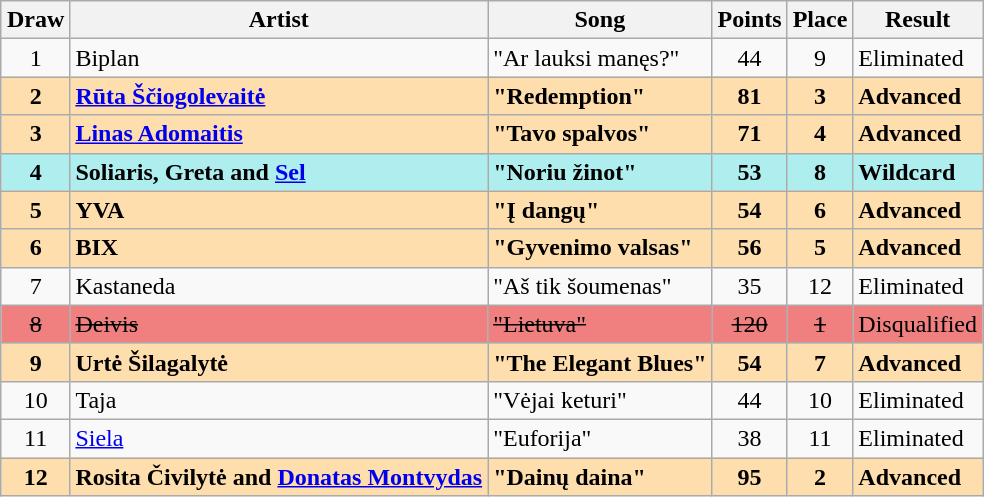<table class="sortable wikitable" style="margin: 1em auto 1em auto; text-align:center">
<tr>
<th>Draw</th>
<th>Artist</th>
<th>Song</th>
<th>Points</th>
<th>Place</th>
<th>Result</th>
</tr>
<tr>
<td>1</td>
<td align="left">Biplan</td>
<td align="left">"Ar lauksi manęs?"</td>
<td>44</td>
<td>9</td>
<td align="left">Eliminated</td>
</tr>
<tr style="font-weight:bold; background:navajowhite;">
<td>2</td>
<td align="left"><a href='#'>Rūta Ščiogolevaitė</a></td>
<td align="left">"Redemption"</td>
<td>81</td>
<td>3</td>
<td align="left">Advanced</td>
</tr>
<tr style="font-weight:bold; background:navajowhite;">
<td>3</td>
<td align="left"><a href='#'>Linas Adomaitis</a></td>
<td align="left">"Tavo spalvos"</td>
<td>71</td>
<td>4</td>
<td align="left">Advanced</td>
</tr>
<tr style="font-weight:bold; background:paleturquoise;">
<td>4</td>
<td align="left">Soliaris, Greta and <a href='#'>Sel</a></td>
<td align="left">"Noriu žinot"</td>
<td>53</td>
<td>8</td>
<td align="left">Wildcard</td>
</tr>
<tr style="font-weight:bold; background:navajowhite;">
<td>5</td>
<td align="left">YVA</td>
<td align="left">"Į dangų"</td>
<td>54</td>
<td>6</td>
<td align="left">Advanced</td>
</tr>
<tr style="font-weight:bold; background:navajowhite;">
<td>6</td>
<td align="left">BIX</td>
<td align="left">"Gyvenimo valsas"</td>
<td>56</td>
<td>5</td>
<td align="left">Advanced</td>
</tr>
<tr>
<td>7</td>
<td align="left">Kastaneda</td>
<td align="left">"Aš tik šoumenas"</td>
<td>35</td>
<td>12</td>
<td align="left">Eliminated</td>
</tr>
<tr bgcolor="#F08080">
<td><s>8</s></td>
<td align="left"><s>Deivis</s></td>
<td align="left"><s>"Lietuva"</s></td>
<td><s>120</s></td>
<td><s>1</s></td>
<td align="left">Disqualified</td>
</tr>
<tr style="font-weight:bold; background:navajowhite;">
<td>9</td>
<td align="left">Urtė Šilagalytė</td>
<td align="left">"The Elegant Blues"</td>
<td>54</td>
<td>7</td>
<td align="left">Advanced</td>
</tr>
<tr>
<td>10</td>
<td align="left">Taja</td>
<td align="left">"Vėjai keturi"</td>
<td>44</td>
<td>10</td>
<td align="left">Eliminated</td>
</tr>
<tr>
<td>11</td>
<td align="left"><a href='#'>Siela</a></td>
<td align="left">"Euforija"</td>
<td>38</td>
<td>11</td>
<td align="left">Eliminated</td>
</tr>
<tr style="font-weight:bold; background:navajowhite;">
<td>12</td>
<td align="left">Rosita Čivilytė and <a href='#'>Donatas Montvydas</a></td>
<td align="left">"Dainų daina"</td>
<td>95</td>
<td>2</td>
<td align="left">Advanced</td>
</tr>
</table>
